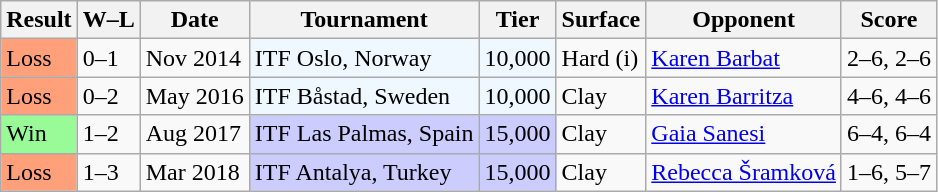<table class="sortable wikitable">
<tr>
<th>Result</th>
<th class="unsortable">W–L</th>
<th>Date</th>
<th>Tournament</th>
<th>Tier</th>
<th>Surface</th>
<th>Opponent</th>
<th class="unsortable">Score</th>
</tr>
<tr>
<td style="background:#ffa07a;">Loss</td>
<td>0–1</td>
<td>Nov 2014</td>
<td style="background:#f0f8ff;">ITF Oslo, Norway</td>
<td style="background:#f0f8ff;">10,000</td>
<td>Hard (i)</td>
<td> <a href='#'>Karen Barbat</a></td>
<td>2–6, 2–6</td>
</tr>
<tr>
<td style="background:#ffa07a;">Loss</td>
<td>0–2</td>
<td>May 2016</td>
<td style="background:#f0f8ff;">ITF Båstad, Sweden</td>
<td style="background:#f0f8ff;">10,000</td>
<td>Clay</td>
<td> <a href='#'>Karen Barritza</a></td>
<td>4–6, 4–6</td>
</tr>
<tr>
<td style="background:#98fb98;">Win</td>
<td>1–2</td>
<td>Aug 2017</td>
<td style="background:#ccccff;">ITF Las Palmas, Spain</td>
<td style="background:#ccccff;">15,000</td>
<td>Clay</td>
<td> <a href='#'>Gaia Sanesi</a></td>
<td>6–4, 6–4</td>
</tr>
<tr>
<td style="background:#ffa07a;">Loss</td>
<td>1–3</td>
<td>Mar 2018</td>
<td style="background:#ccccff;">ITF Antalya, Turkey</td>
<td style="background:#ccccff;">15,000</td>
<td>Clay</td>
<td> <a href='#'>Rebecca Šramková</a></td>
<td>1–6, 5–7</td>
</tr>
</table>
